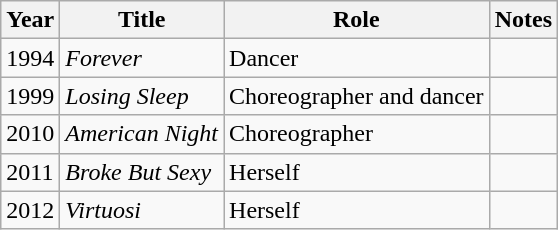<table class="wikitable">
<tr>
<th>Year</th>
<th>Title</th>
<th>Role</th>
<th>Notes</th>
</tr>
<tr>
<td>1994</td>
<td><em>Forever</em></td>
<td>Dancer</td>
<td></td>
</tr>
<tr>
<td>1999</td>
<td><em>Losing Sleep</em></td>
<td>Choreographer and dancer</td>
<td></td>
</tr>
<tr>
<td>2010</td>
<td><em>American Night</em></td>
<td>Choreographer</td>
<td></td>
</tr>
<tr>
<td>2011</td>
<td><em>Broke But Sexy</em></td>
<td>Herself</td>
<td></td>
</tr>
<tr>
<td>2012</td>
<td><em>Virtuosi</em></td>
<td>Herself</td>
<td></td>
</tr>
</table>
